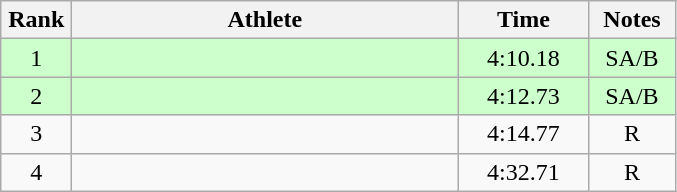<table class=wikitable style="text-align:center">
<tr>
<th width=40>Rank</th>
<th width=250>Athlete</th>
<th width=80>Time</th>
<th width=50>Notes</th>
</tr>
<tr bgcolor="ccffcc">
<td>1</td>
<td align=left></td>
<td>4:10.18</td>
<td>SA/B</td>
</tr>
<tr bgcolor="ccffcc">
<td>2</td>
<td align=left></td>
<td>4:12.73</td>
<td>SA/B</td>
</tr>
<tr>
<td>3</td>
<td align=left></td>
<td>4:14.77</td>
<td>R</td>
</tr>
<tr>
<td>4</td>
<td align=left></td>
<td>4:32.71</td>
<td>R</td>
</tr>
</table>
